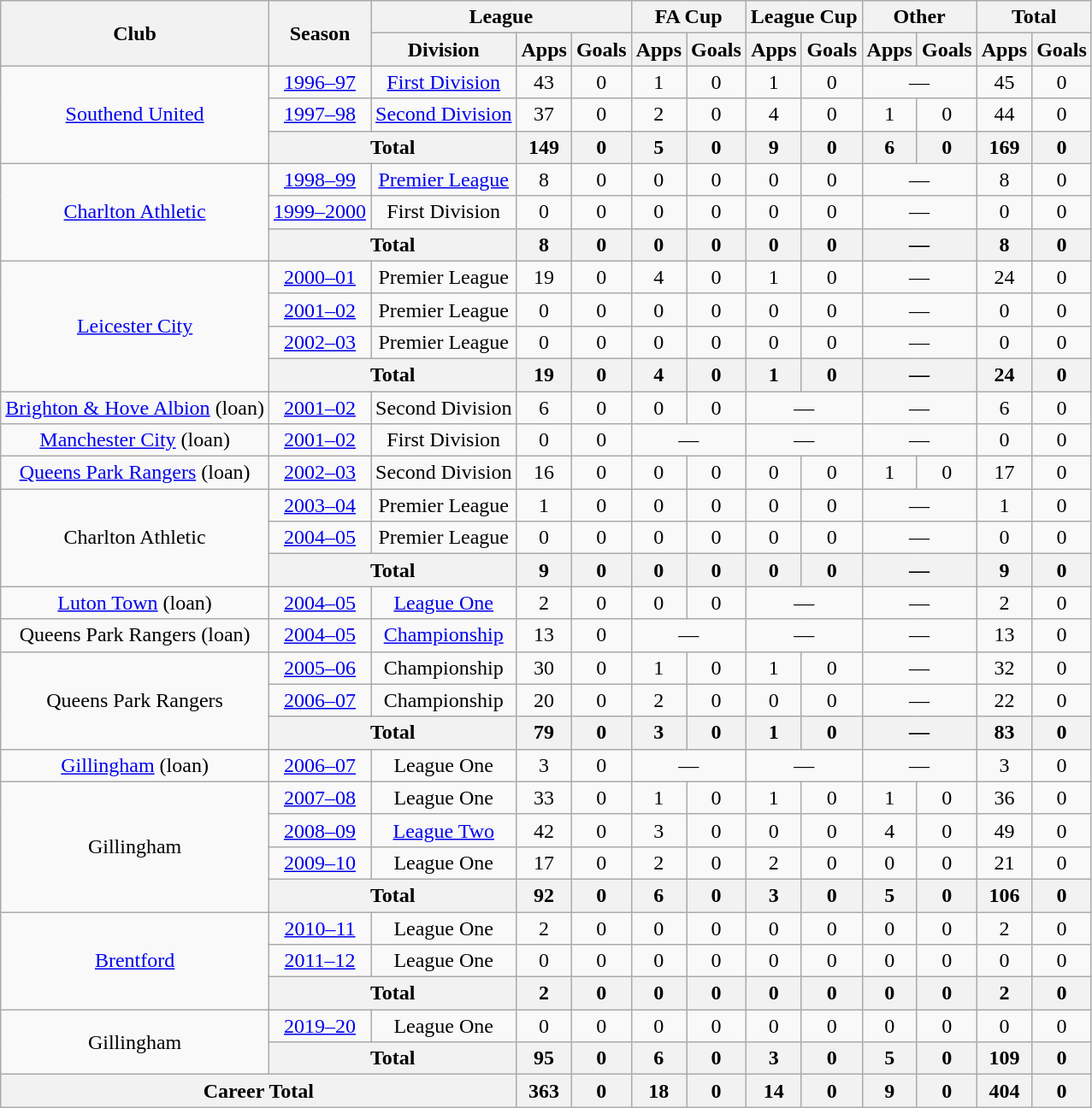<table class="wikitable" style="text-align: center;">
<tr>
<th rowspan="2">Club</th>
<th rowspan="2">Season</th>
<th colspan="3">League</th>
<th colspan="2">FA Cup</th>
<th colspan="2">League Cup</th>
<th colspan="2">Other</th>
<th colspan="2">Total</th>
</tr>
<tr>
<th>Division</th>
<th>Apps</th>
<th>Goals</th>
<th>Apps</th>
<th>Goals</th>
<th>Apps</th>
<th>Goals</th>
<th>Apps</th>
<th>Goals</th>
<th>Apps</th>
<th>Goals</th>
</tr>
<tr>
<td rowspan="3"><a href='#'>Southend United</a></td>
<td><a href='#'>1996–97</a></td>
<td><a href='#'>First Division</a></td>
<td>43</td>
<td>0</td>
<td>1</td>
<td>0</td>
<td>1</td>
<td>0</td>
<td colspan="2">—</td>
<td>45</td>
<td>0</td>
</tr>
<tr>
<td><a href='#'>1997–98</a></td>
<td><a href='#'>Second Division</a></td>
<td>37</td>
<td>0</td>
<td>2</td>
<td>0</td>
<td>4</td>
<td>0</td>
<td>1</td>
<td>0</td>
<td>44</td>
<td>0</td>
</tr>
<tr>
<th colspan="2">Total</th>
<th>149</th>
<th>0</th>
<th>5</th>
<th>0</th>
<th>9</th>
<th>0</th>
<th>6</th>
<th>0</th>
<th>169</th>
<th>0</th>
</tr>
<tr>
<td rowspan="3"><a href='#'>Charlton Athletic</a></td>
<td><a href='#'>1998–99</a></td>
<td><a href='#'>Premier League</a></td>
<td>8</td>
<td>0</td>
<td>0</td>
<td>0</td>
<td>0</td>
<td>0</td>
<td colspan="2">—</td>
<td>8</td>
<td>0</td>
</tr>
<tr>
<td><a href='#'>1999–2000</a></td>
<td>First Division</td>
<td>0</td>
<td>0</td>
<td>0</td>
<td>0</td>
<td>0</td>
<td>0</td>
<td colspan="2">—</td>
<td>0</td>
<td>0</td>
</tr>
<tr>
<th colspan="2">Total</th>
<th>8</th>
<th>0</th>
<th>0</th>
<th>0</th>
<th>0</th>
<th>0</th>
<th colspan="2">—</th>
<th>8</th>
<th>0</th>
</tr>
<tr>
<td rowspan="4"><a href='#'>Leicester City</a></td>
<td><a href='#'>2000–01</a></td>
<td>Premier League</td>
<td>19</td>
<td>0</td>
<td>4</td>
<td>0</td>
<td>1</td>
<td>0</td>
<td colspan="2">—</td>
<td>24</td>
<td>0</td>
</tr>
<tr>
<td><a href='#'>2001–02</a></td>
<td>Premier League</td>
<td>0</td>
<td>0</td>
<td>0</td>
<td>0</td>
<td>0</td>
<td>0</td>
<td colspan="2">—</td>
<td>0</td>
<td>0</td>
</tr>
<tr>
<td><a href='#'>2002–03</a></td>
<td>Premier League</td>
<td>0</td>
<td>0</td>
<td>0</td>
<td>0</td>
<td>0</td>
<td>0</td>
<td colspan="2">—</td>
<td>0</td>
<td>0</td>
</tr>
<tr>
<th colspan="2">Total</th>
<th>19</th>
<th>0</th>
<th>4</th>
<th>0</th>
<th>1</th>
<th>0</th>
<th colspan="2">—</th>
<th>24</th>
<th>0</th>
</tr>
<tr>
<td><a href='#'>Brighton & Hove Albion</a> (loan)</td>
<td><a href='#'>2001–02</a></td>
<td>Second Division</td>
<td>6</td>
<td>0</td>
<td>0</td>
<td>0</td>
<td colspan="2">—</td>
<td colspan="2">—</td>
<td>6</td>
<td>0</td>
</tr>
<tr>
<td><a href='#'>Manchester City</a> (loan)</td>
<td><a href='#'>2001–02</a></td>
<td>First Division</td>
<td>0</td>
<td>0</td>
<td colspan="2">—</td>
<td colspan="2">—</td>
<td colspan="2">—</td>
<td>0</td>
<td>0</td>
</tr>
<tr>
<td><a href='#'>Queens Park Rangers</a> (loan)</td>
<td><a href='#'>2002–03</a></td>
<td>Second Division</td>
<td>16</td>
<td>0</td>
<td>0</td>
<td>0</td>
<td>0</td>
<td>0</td>
<td>1</td>
<td>0</td>
<td>17</td>
<td>0</td>
</tr>
<tr>
<td rowspan="3">Charlton Athletic</td>
<td><a href='#'>2003–04</a></td>
<td>Premier League</td>
<td>1</td>
<td>0</td>
<td>0</td>
<td>0</td>
<td>0</td>
<td>0</td>
<td colspan="2">—</td>
<td>1</td>
<td>0</td>
</tr>
<tr>
<td><a href='#'>2004–05</a></td>
<td>Premier League</td>
<td>0</td>
<td>0</td>
<td>0</td>
<td>0</td>
<td>0</td>
<td>0</td>
<td colspan="2">—</td>
<td>0</td>
<td>0</td>
</tr>
<tr>
<th colspan="2">Total</th>
<th>9</th>
<th>0</th>
<th>0</th>
<th>0</th>
<th>0</th>
<th>0</th>
<th colspan="2">—</th>
<th>9</th>
<th>0</th>
</tr>
<tr>
<td><a href='#'>Luton Town</a> (loan)</td>
<td><a href='#'>2004–05</a></td>
<td><a href='#'>League One</a></td>
<td>2</td>
<td>0</td>
<td>0</td>
<td>0</td>
<td colspan="2">—</td>
<td colspan="2">—</td>
<td>2</td>
<td>0</td>
</tr>
<tr>
<td>Queens Park Rangers (loan)</td>
<td><a href='#'>2004–05</a></td>
<td><a href='#'>Championship</a></td>
<td>13</td>
<td>0</td>
<td colspan="2">—</td>
<td colspan="2">—</td>
<td colspan="2">—</td>
<td>13</td>
<td>0</td>
</tr>
<tr>
<td rowspan="3">Queens Park Rangers</td>
<td><a href='#'>2005–06</a></td>
<td>Championship</td>
<td>30</td>
<td>0</td>
<td>1</td>
<td>0</td>
<td>1</td>
<td>0</td>
<td colspan="2">—</td>
<td>32</td>
<td>0</td>
</tr>
<tr>
<td><a href='#'>2006–07</a></td>
<td>Championship</td>
<td>20</td>
<td>0</td>
<td>2</td>
<td>0</td>
<td>0</td>
<td>0</td>
<td colspan="2">—</td>
<td>22</td>
<td>0</td>
</tr>
<tr>
<th colspan="2">Total</th>
<th>79</th>
<th>0</th>
<th>3</th>
<th>0</th>
<th>1</th>
<th>0</th>
<th colspan="2">—</th>
<th>83</th>
<th>0</th>
</tr>
<tr>
<td><a href='#'>Gillingham</a> (loan)</td>
<td><a href='#'>2006–07</a></td>
<td>League One</td>
<td>3</td>
<td>0</td>
<td colspan="2">—</td>
<td colspan="2">—</td>
<td colspan="2">—</td>
<td>3</td>
<td>0</td>
</tr>
<tr>
<td rowspan="4">Gillingham</td>
<td><a href='#'>2007–08</a></td>
<td>League One</td>
<td>33</td>
<td>0</td>
<td>1</td>
<td>0</td>
<td>1</td>
<td>0</td>
<td>1</td>
<td>0</td>
<td>36</td>
<td>0</td>
</tr>
<tr>
<td><a href='#'>2008–09</a></td>
<td><a href='#'>League Two</a></td>
<td>42</td>
<td>0</td>
<td>3</td>
<td>0</td>
<td>0</td>
<td>0</td>
<td>4</td>
<td>0</td>
<td>49</td>
<td>0</td>
</tr>
<tr>
<td><a href='#'>2009–10</a></td>
<td>League One</td>
<td>17</td>
<td>0</td>
<td>2</td>
<td>0</td>
<td>2</td>
<td>0</td>
<td>0</td>
<td>0</td>
<td>21</td>
<td>0</td>
</tr>
<tr>
<th colspan="2">Total</th>
<th>92</th>
<th>0</th>
<th>6</th>
<th>0</th>
<th>3</th>
<th>0</th>
<th>5</th>
<th>0</th>
<th>106</th>
<th>0</th>
</tr>
<tr>
<td rowspan="3"><a href='#'>Brentford</a></td>
<td><a href='#'>2010–11</a></td>
<td>League One</td>
<td>2</td>
<td>0</td>
<td>0</td>
<td>0</td>
<td>0</td>
<td>0</td>
<td>0</td>
<td>0</td>
<td>2</td>
<td>0</td>
</tr>
<tr>
<td><a href='#'>2011–12</a></td>
<td>League One</td>
<td>0</td>
<td>0</td>
<td>0</td>
<td>0</td>
<td>0</td>
<td>0</td>
<td>0</td>
<td>0</td>
<td>0</td>
<td>0</td>
</tr>
<tr>
<th colspan="2">Total</th>
<th>2</th>
<th>0</th>
<th>0</th>
<th>0</th>
<th>0</th>
<th>0</th>
<th>0</th>
<th>0</th>
<th>2</th>
<th>0</th>
</tr>
<tr>
<td rowspan="2">Gillingham</td>
<td><a href='#'>2019–20</a></td>
<td>League One</td>
<td>0</td>
<td>0</td>
<td>0</td>
<td>0</td>
<td>0</td>
<td>0</td>
<td>0</td>
<td>0</td>
<td>0</td>
<td>0</td>
</tr>
<tr>
<th colspan="2">Total</th>
<th>95</th>
<th>0</th>
<th>6</th>
<th>0</th>
<th>3</th>
<th>0</th>
<th>5</th>
<th>0</th>
<th>109</th>
<th>0</th>
</tr>
<tr>
<th colspan="3">Career Total</th>
<th>363</th>
<th>0</th>
<th>18</th>
<th>0</th>
<th>14</th>
<th>0</th>
<th>9</th>
<th>0</th>
<th>404</th>
<th>0</th>
</tr>
</table>
